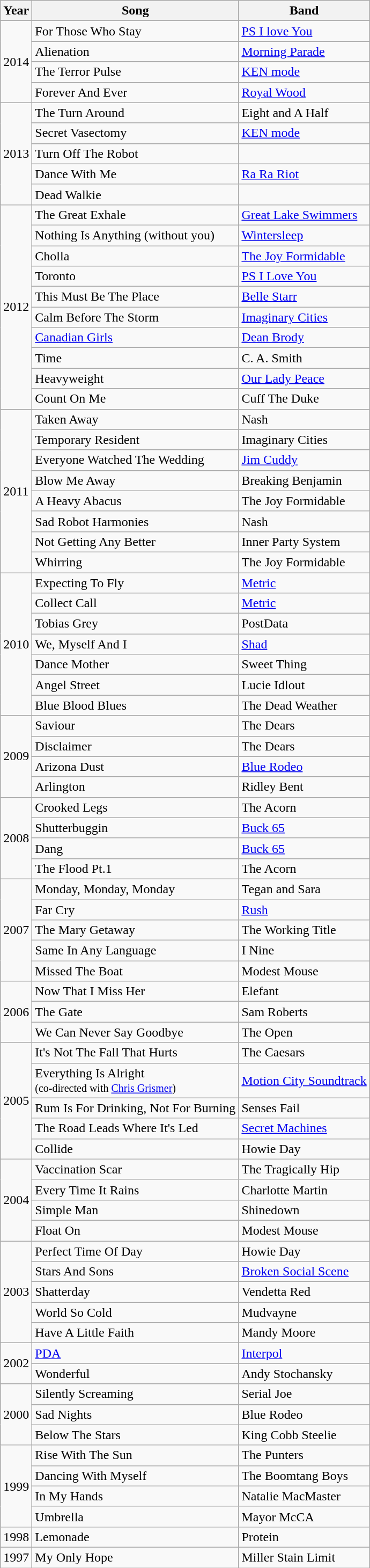<table class="wikitable">
<tr>
<th>Year</th>
<th>Song</th>
<th>Band</th>
</tr>
<tr>
<td rowspan="4">2014</td>
<td>For Those Who Stay</td>
<td><a href='#'>PS I love You</a></td>
</tr>
<tr>
<td>Alienation</td>
<td><a href='#'>Morning Parade</a></td>
</tr>
<tr>
<td>The Terror Pulse</td>
<td><a href='#'>KEN mode</a></td>
</tr>
<tr>
<td>Forever And Ever</td>
<td><a href='#'>Royal Wood</a></td>
</tr>
<tr>
<td rowspan="5">2013</td>
<td>The Turn Around</td>
<td>Eight and A Half</td>
</tr>
<tr>
<td>Secret Vasectomy</td>
<td><a href='#'>KEN mode</a></td>
</tr>
<tr>
<td>Turn Off The Robot</td>
<td></td>
</tr>
<tr>
<td>Dance With Me</td>
<td><a href='#'>Ra Ra Riot</a></td>
</tr>
<tr>
<td>Dead Walkie</td>
<td> </td>
</tr>
<tr>
<td rowspan="10">2012</td>
<td>The Great Exhale</td>
<td><a href='#'>Great Lake Swimmers</a></td>
</tr>
<tr>
<td>Nothing Is Anything (without you)</td>
<td><a href='#'>Wintersleep</a></td>
</tr>
<tr>
<td>Cholla</td>
<td><a href='#'>The Joy Formidable</a></td>
</tr>
<tr>
<td>Toronto</td>
<td><a href='#'>PS I Love You</a></td>
</tr>
<tr>
<td>This Must Be The Place</td>
<td><a href='#'>Belle Starr</a></td>
</tr>
<tr>
<td>Calm Before The Storm</td>
<td><a href='#'>Imaginary Cities</a></td>
</tr>
<tr>
<td><a href='#'>Canadian Girls</a></td>
<td><a href='#'>Dean Brody</a></td>
</tr>
<tr>
<td>Time</td>
<td>C. A. Smith</td>
</tr>
<tr>
<td>Heavyweight</td>
<td><a href='#'>Our Lady Peace</a></td>
</tr>
<tr>
<td>Count On Me</td>
<td>Cuff The Duke</td>
</tr>
<tr>
<td rowspan="8">2011</td>
<td>Taken Away</td>
<td>Nash</td>
</tr>
<tr>
<td>Temporary Resident</td>
<td>Imaginary Cities</td>
</tr>
<tr>
<td>Everyone Watched The Wedding</td>
<td><a href='#'>Jim Cuddy</a></td>
</tr>
<tr>
<td>Blow Me Away</td>
<td>Breaking Benjamin</td>
</tr>
<tr>
<td>A Heavy Abacus</td>
<td>The Joy Formidable</td>
</tr>
<tr>
<td>Sad Robot Harmonies</td>
<td>Nash</td>
</tr>
<tr>
<td>Not Getting Any Better</td>
<td>Inner Party System</td>
</tr>
<tr>
<td>Whirring</td>
<td>The Joy Formidable</td>
</tr>
<tr>
<td rowspan="7">2010</td>
<td>Expecting To Fly</td>
<td><a href='#'>Metric</a></td>
</tr>
<tr>
<td>Collect Call</td>
<td><a href='#'>Metric</a></td>
</tr>
<tr>
<td>Tobias Grey</td>
<td>PostData</td>
</tr>
<tr>
<td>We, Myself And I</td>
<td><a href='#'>Shad</a></td>
</tr>
<tr>
<td>Dance Mother</td>
<td>Sweet Thing</td>
</tr>
<tr>
<td>Angel Street</td>
<td>Lucie Idlout</td>
</tr>
<tr>
<td>Blue Blood Blues</td>
<td>The Dead Weather</td>
</tr>
<tr>
<td rowspan="4">2009</td>
<td>Saviour</td>
<td>The Dears</td>
</tr>
<tr>
<td>Disclaimer</td>
<td>The Dears</td>
</tr>
<tr>
<td>Arizona Dust</td>
<td><a href='#'>Blue Rodeo</a></td>
</tr>
<tr>
<td>Arlington</td>
<td>Ridley Bent</td>
</tr>
<tr>
<td rowspan="4">2008</td>
<td>Crooked Legs</td>
<td>The Acorn</td>
</tr>
<tr>
<td>Shutterbuggin</td>
<td><a href='#'>Buck 65</a></td>
</tr>
<tr>
<td>Dang</td>
<td><a href='#'>Buck 65</a></td>
</tr>
<tr>
<td>The Flood Pt.1</td>
<td>The Acorn</td>
</tr>
<tr>
<td rowspan="5">2007</td>
<td>Monday, Monday, Monday</td>
<td>Tegan and Sara</td>
</tr>
<tr>
<td>Far Cry</td>
<td><a href='#'>Rush</a></td>
</tr>
<tr>
<td>The Mary Getaway</td>
<td>The Working Title</td>
</tr>
<tr>
<td>Same In Any Language</td>
<td>I Nine</td>
</tr>
<tr>
<td>Missed The Boat</td>
<td>Modest Mouse</td>
</tr>
<tr>
<td rowspan="3">2006</td>
<td>Now That I Miss Her</td>
<td>Elefant</td>
</tr>
<tr>
<td>The Gate</td>
<td>Sam Roberts</td>
</tr>
<tr>
<td>We Can Never Say Goodbye</td>
<td>The Open</td>
</tr>
<tr>
<td rowspan="5">2005</td>
<td>It's Not The Fall That Hurts</td>
<td>The Caesars</td>
</tr>
<tr>
<td>Everything Is Alright<br><small>(co-directed with <a href='#'>Chris Grismer</a>)</small></td>
<td><a href='#'>Motion City Soundtrack</a></td>
</tr>
<tr>
<td>Rum Is For Drinking, Not For Burning</td>
<td>Senses Fail</td>
</tr>
<tr>
<td>The Road Leads Where It's Led</td>
<td><a href='#'>Secret Machines</a></td>
</tr>
<tr>
<td>Collide</td>
<td>Howie Day</td>
</tr>
<tr>
<td rowspan="4">2004</td>
<td>Vaccination Scar</td>
<td>The Tragically Hip</td>
</tr>
<tr>
<td>Every Time It Rains</td>
<td>Charlotte Martin</td>
</tr>
<tr>
<td>Simple Man</td>
<td>Shinedown</td>
</tr>
<tr>
<td>Float On</td>
<td>Modest Mouse</td>
</tr>
<tr>
<td rowspan="5">2003</td>
<td>Perfect Time Of Day</td>
<td>Howie Day</td>
</tr>
<tr>
<td>Stars And Sons</td>
<td><a href='#'>Broken Social Scene</a></td>
</tr>
<tr>
<td>Shatterday</td>
<td>Vendetta Red</td>
</tr>
<tr>
<td>World So Cold</td>
<td>Mudvayne</td>
</tr>
<tr>
<td>Have A Little Faith</td>
<td>Mandy Moore</td>
</tr>
<tr>
<td rowspan="2">2002</td>
<td><a href='#'>PDA</a></td>
<td><a href='#'>Interpol</a></td>
</tr>
<tr>
<td>Wonderful</td>
<td>Andy Stochansky</td>
</tr>
<tr>
<td rowspan="3">2000</td>
<td>Silently Screaming</td>
<td>Serial Joe</td>
</tr>
<tr>
<td>Sad Nights</td>
<td>Blue Rodeo</td>
</tr>
<tr>
<td>Below The Stars</td>
<td>King Cobb Steelie</td>
</tr>
<tr>
<td rowspan="4">1999</td>
<td>Rise With The Sun</td>
<td>The Punters</td>
</tr>
<tr>
<td>Dancing With Myself</td>
<td>The Boomtang Boys</td>
</tr>
<tr>
<td>In My Hands</td>
<td>Natalie MacMaster</td>
</tr>
<tr>
<td>Umbrella</td>
<td>Mayor McCA</td>
</tr>
<tr>
<td>1998</td>
<td>Lemonade</td>
<td>Protein</td>
</tr>
<tr>
<td>1997</td>
<td>My Only Hope</td>
<td>Miller Stain Limit</td>
</tr>
</table>
